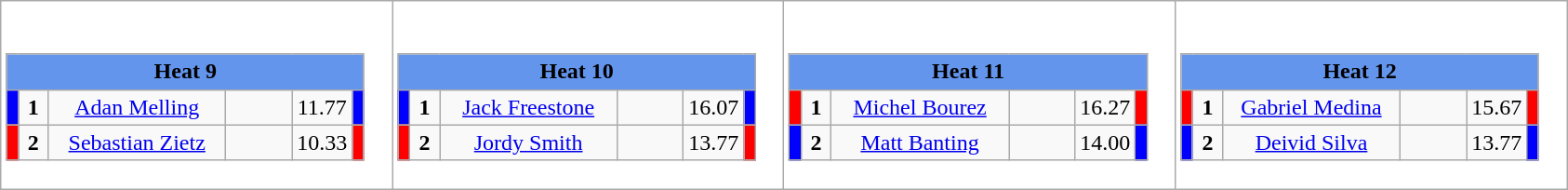<table class="wikitable" style="background:#fff;">
<tr>
<td><div><br><table class="wikitable">
<tr>
<td colspan="6"  style="text-align:center; background:#6495ed;"><strong>Heat 9</strong></td>
</tr>
<tr>
<td style="width:01px; background: #00f;"></td>
<td style="width:14px; text-align:center;"><strong>1</strong></td>
<td style="width:120px; text-align:center;"><a href='#'>Adan Melling</a></td>
<td style="width:40px; text-align:center;"></td>
<td style="width:20px; text-align:center;">11.77</td>
<td style="width:01px; background: #00f;"></td>
</tr>
<tr>
<td style="width:01px; background: #f00;"></td>
<td style="width:14px; text-align:center;"><strong>2</strong></td>
<td style="width:120px; text-align:center;"><a href='#'>Sebastian Zietz</a></td>
<td style="width:40px; text-align:center;"></td>
<td style="width:20px; text-align:center;">10.33</td>
<td style="width:01px; background: #f00;"></td>
</tr>
</table>
</div></td>
<td><div><br><table class="wikitable">
<tr>
<td colspan="6"  style="text-align:center; background:#6495ed;"><strong>Heat 10</strong></td>
</tr>
<tr>
<td style="width:01px; background: #00f;"></td>
<td style="width:14px; text-align:center;"><strong>1</strong></td>
<td style="width:120px; text-align:center;"><a href='#'>Jack Freestone</a></td>
<td style="width:40px; text-align:center;"></td>
<td style="width:20px; text-align:center;">16.07</td>
<td style="width:01px; background: #00f;"></td>
</tr>
<tr>
<td style="width:01px; background: #f00;"></td>
<td style="width:14px; text-align:center;"><strong>2</strong></td>
<td style="width:120px; text-align:center;"><a href='#'>Jordy Smith</a></td>
<td style="width:40px; text-align:center;"></td>
<td style="width:20px; text-align:center;">13.77</td>
<td style="width:01px; background: #f00;"></td>
</tr>
</table>
</div></td>
<td><div><br><table class="wikitable">
<tr>
<td colspan="6"  style="text-align:center; background:#6495ed;"><strong>Heat 11</strong></td>
</tr>
<tr>
<td style="width:01px; background: #f00;"></td>
<td style="width:14px; text-align:center;"><strong>1</strong></td>
<td style="width:120px; text-align:center;"><a href='#'>Michel Bourez</a></td>
<td style="width:40px; text-align:center;"></td>
<td style="width:20px; text-align:center;">16.27</td>
<td style="width:01px; background: #f00;"></td>
</tr>
<tr>
<td style="width:01px; background: #00f;"></td>
<td style="width:14px; text-align:center;"><strong>2</strong></td>
<td style="width:120px; text-align:center;"><a href='#'>Matt Banting</a></td>
<td style="width:40px; text-align:center;"></td>
<td style="width:20px; text-align:center;">14.00</td>
<td style="width:01px; background: #00f;"></td>
</tr>
</table>
</div></td>
<td><div><br><table class="wikitable">
<tr>
<td colspan="6"  style="text-align:center; background:#6495ed;"><strong>Heat 12</strong></td>
</tr>
<tr>
<td style="width:01px; background: #f00;"></td>
<td style="width:14px; text-align:center;"><strong>1</strong></td>
<td style="width:120px; text-align:center;"><a href='#'>Gabriel Medina</a></td>
<td style="width:40px; text-align:center;"></td>
<td style="width:20px; text-align:center;">15.67</td>
<td style="width:01px; background: #f00;"></td>
</tr>
<tr>
<td style="width:01px; background: #00f;"></td>
<td style="width:14px; text-align:center;"><strong>2</strong></td>
<td style="width:120px; text-align:center;"><a href='#'>Deivid Silva</a></td>
<td style="width:40px; text-align:center;"></td>
<td style="width:20px; text-align:center;">13.77</td>
<td style="width:01px; background: #00f;"></td>
</tr>
</table>
</div></td>
</tr>
</table>
